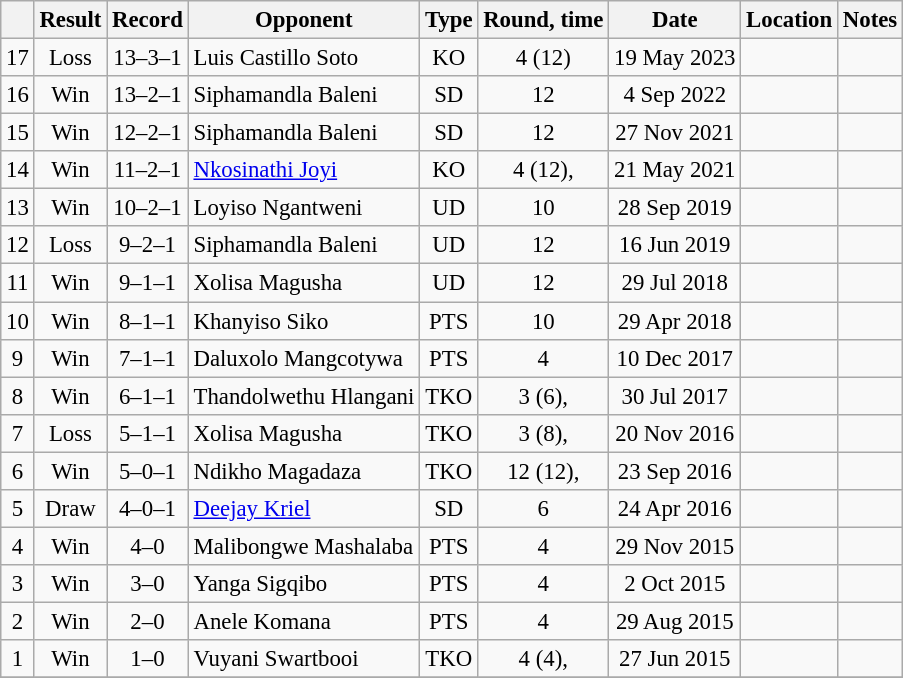<table class="wikitable" style="text-align:center; font-size:95%">
<tr>
<th></th>
<th>Result</th>
<th>Record</th>
<th>Opponent</th>
<th>Type</th>
<th>Round, time</th>
<th>Date</th>
<th>Location</th>
<th>Notes</th>
</tr>
<tr>
<td>17</td>
<td>Loss</td>
<td>13–3–1</td>
<td align=left>Luis Castillo Soto</td>
<td>KO</td>
<td>4 (12)</td>
<td>19 May 2023</td>
<td align=left></td>
<td></td>
</tr>
<tr>
<td>16</td>
<td>Win</td>
<td>13–2–1</td>
<td align=left>Siphamandla Baleni</td>
<td>SD</td>
<td>12</td>
<td>4 Sep 2022</td>
<td align=left></td>
<td align=left></td>
</tr>
<tr>
<td>15</td>
<td>Win</td>
<td>12–2–1</td>
<td align=left>Siphamandla Baleni</td>
<td>SD</td>
<td>12</td>
<td>27 Nov 2021</td>
<td align=left></td>
<td align=left></td>
</tr>
<tr>
<td>14</td>
<td>Win</td>
<td>11–2–1</td>
<td align=left><a href='#'>Nkosinathi Joyi</a></td>
<td>KO</td>
<td>4 (12), </td>
<td>21 May 2021</td>
<td align=left></td>
<td align=left></td>
</tr>
<tr>
<td>13</td>
<td>Win</td>
<td>10–2–1</td>
<td align=left>Loyiso Ngantweni</td>
<td>UD</td>
<td>10</td>
<td>28 Sep 2019</td>
<td align=left></td>
<td></td>
</tr>
<tr>
<td>12</td>
<td>Loss</td>
<td>9–2–1</td>
<td align=left>Siphamandla Baleni</td>
<td>UD</td>
<td>12</td>
<td>16 Jun 2019</td>
<td align=left></td>
<td align=left></td>
</tr>
<tr>
<td>11</td>
<td>Win</td>
<td>9–1–1</td>
<td align=left>Xolisa Magusha</td>
<td>UD</td>
<td>12</td>
<td>29 Jul 2018</td>
<td align=left></td>
<td align=left></td>
</tr>
<tr>
<td>10</td>
<td>Win</td>
<td>8–1–1</td>
<td align=left>Khanyiso Siko</td>
<td>PTS</td>
<td>10</td>
<td>29 Apr 2018</td>
<td align=left></td>
<td align=left></td>
</tr>
<tr>
<td>9</td>
<td>Win</td>
<td>7–1–1</td>
<td align=left>Daluxolo Mangcotywa</td>
<td>PTS</td>
<td>4</td>
<td>10 Dec 2017</td>
<td align=left></td>
<td></td>
</tr>
<tr>
<td>8</td>
<td>Win</td>
<td>6–1–1</td>
<td align=left>Thandolwethu Hlangani</td>
<td>TKO</td>
<td>3 (6), </td>
<td>30 Jul 2017</td>
<td align=left></td>
<td></td>
</tr>
<tr>
<td>7</td>
<td>Loss</td>
<td>5–1–1</td>
<td align=left>Xolisa Magusha</td>
<td>TKO</td>
<td>3 (8), </td>
<td>20 Nov 2016</td>
<td align=left></td>
<td></td>
</tr>
<tr>
<td>6</td>
<td>Win</td>
<td>5–0–1</td>
<td align=left>Ndikho Magadaza</td>
<td>TKO</td>
<td>12 (12), </td>
<td>23 Sep 2016</td>
<td align=left></td>
<td align=left></td>
</tr>
<tr>
<td>5</td>
<td>Draw</td>
<td>4–0–1</td>
<td align=left><a href='#'>Deejay Kriel</a></td>
<td>SD</td>
<td>6</td>
<td>24 Apr 2016</td>
<td align=left></td>
<td></td>
</tr>
<tr>
<td>4</td>
<td>Win</td>
<td>4–0</td>
<td align=left>Malibongwe Mashalaba</td>
<td>PTS</td>
<td>4</td>
<td>29 Nov 2015</td>
<td align=left></td>
<td></td>
</tr>
<tr>
<td>3</td>
<td>Win</td>
<td>3–0</td>
<td align=left>Yanga Sigqibo</td>
<td>PTS</td>
<td>4</td>
<td>2 Oct 2015</td>
<td align=left></td>
<td></td>
</tr>
<tr>
<td>2</td>
<td>Win</td>
<td>2–0</td>
<td align=left>Anele Komana</td>
<td>PTS</td>
<td>4</td>
<td>29 Aug 2015</td>
<td align=left></td>
<td></td>
</tr>
<tr>
<td>1</td>
<td>Win</td>
<td>1–0</td>
<td align=left>Vuyani Swartbooi</td>
<td>TKO</td>
<td>4 (4), </td>
<td>27 Jun 2015</td>
<td align=left></td>
<td></td>
</tr>
<tr>
</tr>
</table>
